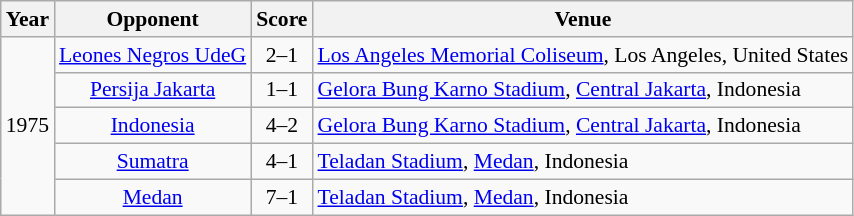<table class="wikitable" style="font-size: 90%; text-align:left">
<tr>
<th>Year</th>
<th>Opponent</th>
<th>Score</th>
<th>Venue</th>
</tr>
<tr>
<td rowspan=5>1975</td>
<td align=center> <a href='#'>Leones Negros UdeG</a></td>
<td align=center>2–1</td>
<td> <a href='#'>Los Angeles Memorial Coliseum</a>, Los Angeles, United States</td>
</tr>
<tr>
<td align=center> <a href='#'>Persija Jakarta</a></td>
<td align=center>1–1</td>
<td><a href='#'>Gelora Bung Karno Stadium</a>, <a href='#'>Central Jakarta</a>, Indonesia</td>
</tr>
<tr>
<td align=center> <a href='#'>Indonesia</a></td>
<td align=center>4–2</td>
<td><a href='#'>Gelora Bung Karno Stadium</a>, <a href='#'>Central Jakarta</a>, Indonesia</td>
</tr>
<tr>
<td align=center> <a href='#'>Sumatra</a></td>
<td align=center>4–1</td>
<td><a href='#'>Teladan Stadium</a>, <a href='#'>Medan</a>, Indonesia</td>
</tr>
<tr>
<td align=center> <a href='#'>Medan</a></td>
<td align=center>7–1</td>
<td><a href='#'>Teladan Stadium</a>, <a href='#'>Medan</a>, Indonesia</td>
</tr>
</table>
